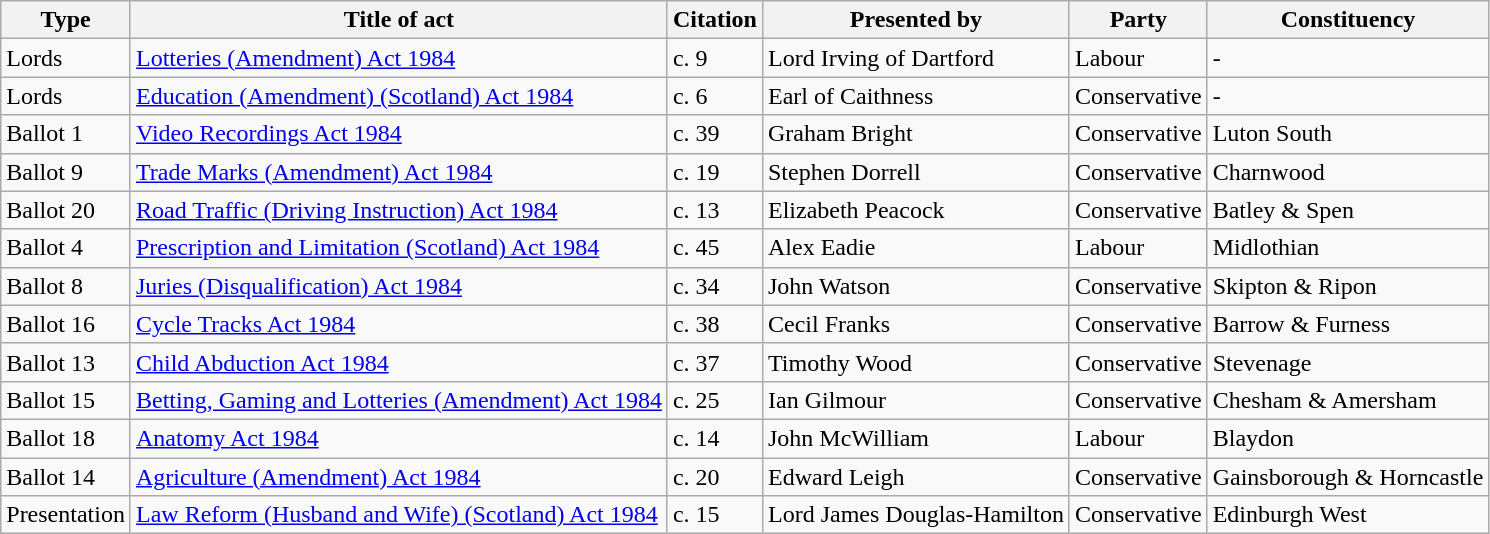<table class="wikitable">
<tr>
<th>Type</th>
<th>Title of act</th>
<th>Citation</th>
<th>Presented by</th>
<th>Party</th>
<th>Constituency</th>
</tr>
<tr |->
<td>Lords</td>
<td><a href='#'>Lotteries (Amendment) Act 1984</a></td>
<td>c. 9</td>
<td>Lord Irving of Dartford</td>
<td>Labour</td>
<td>-</td>
</tr>
<tr>
<td>Lords</td>
<td><a href='#'>Education (Amendment) (Scotland) Act 1984</a></td>
<td>c. 6</td>
<td>Earl of Caithness</td>
<td>Conservative</td>
<td>-</td>
</tr>
<tr>
<td>Ballot 1</td>
<td><a href='#'>Video Recordings Act 1984</a></td>
<td>c. 39</td>
<td>Graham Bright</td>
<td>Conservative</td>
<td>Luton South</td>
</tr>
<tr>
<td>Ballot 9</td>
<td><a href='#'>Trade Marks (Amendment) Act 1984</a></td>
<td>c. 19</td>
<td>Stephen Dorrell</td>
<td>Conservative</td>
<td>Charnwood</td>
</tr>
<tr>
<td>Ballot 20</td>
<td><a href='#'>Road Traffic (Driving Instruction) Act 1984</a></td>
<td>c. 13</td>
<td>Elizabeth Peacock</td>
<td>Conservative</td>
<td>Batley & Spen</td>
</tr>
<tr>
<td>Ballot 4</td>
<td><a href='#'>Prescription and Limitation (Scotland) Act 1984</a></td>
<td>c. 45</td>
<td>Alex Eadie</td>
<td>Labour</td>
<td>Midlothian</td>
</tr>
<tr>
<td>Ballot 8</td>
<td><a href='#'>Juries (Disqualification) Act 1984</a></td>
<td>c. 34</td>
<td>John Watson</td>
<td>Conservative</td>
<td>Skipton & Ripon</td>
</tr>
<tr>
<td>Ballot 16</td>
<td><a href='#'>Cycle Tracks Act 1984</a></td>
<td>c. 38</td>
<td>Cecil Franks</td>
<td>Conservative</td>
<td>Barrow & Furness</td>
</tr>
<tr>
<td>Ballot 13</td>
<td><a href='#'>Child Abduction Act 1984</a></td>
<td>c. 37</td>
<td>Timothy Wood</td>
<td>Conservative</td>
<td>Stevenage</td>
</tr>
<tr>
<td>Ballot 15</td>
<td><a href='#'>Betting, Gaming and Lotteries (Amendment) Act 1984</a></td>
<td>c. 25</td>
<td>Ian Gilmour</td>
<td>Conservative</td>
<td>Chesham & Amersham</td>
</tr>
<tr>
<td>Ballot 18</td>
<td><a href='#'>Anatomy Act 1984</a></td>
<td>c. 14</td>
<td>John McWilliam</td>
<td>Labour</td>
<td>Blaydon</td>
</tr>
<tr>
<td>Ballot 14</td>
<td><a href='#'>Agriculture (Amendment) Act 1984</a></td>
<td>c. 20</td>
<td>Edward Leigh</td>
<td>Conservative</td>
<td>Gainsborough & Horncastle</td>
</tr>
<tr>
<td>Presentation</td>
<td><a href='#'>Law Reform (Husband and Wife) (Scotland) Act 1984</a></td>
<td>c. 15</td>
<td>Lord James Douglas-Hamilton</td>
<td>Conservative</td>
<td>Edinburgh West</td>
</tr>
</table>
